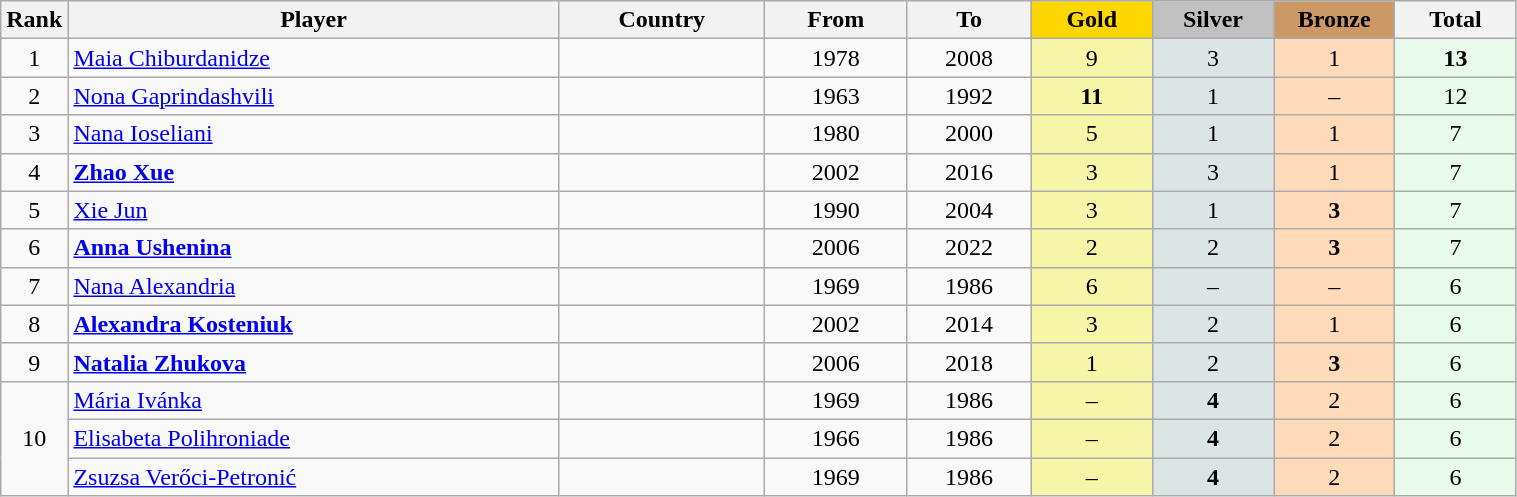<table class="wikitable plainrowheaders" width=80% style="text-align:center;">
<tr style="background-color:#EDEDED;">
<th class="hintergrundfarbe5" style="width:1em">Rank</th>
<th class="hintergrundfarbe5">Player</th>
<th class="hintergrundfarbe5">Country</th>
<th class="hintergrundfarbe5">From</th>
<th class="hintergrundfarbe5">To</th>
<th style="background:    gold; width:8%">Gold</th>
<th style="background:  silver; width:8%">Silver</th>
<th style="background: #CC9966; width:8%">Bronze</th>
<th class="hintergrundfarbe5" style="width:8%">Total</th>
</tr>
<tr>
<td>1</td>
<td align="left"><a href='#'>Maia Chiburdanidze</a></td>
<td align="left"><br></td>
<td>1978</td>
<td>2008</td>
<td bgcolor="#F7F6A8">9</td>
<td bgcolor="#DCE5E5">3</td>
<td bgcolor="#FFDAB9">1</td>
<td bgcolor="#E7FAEC"><strong>13</strong></td>
</tr>
<tr align="center">
<td>2</td>
<td align="left"><a href='#'>Nona Gaprindashvili</a></td>
<td align="left"><br></td>
<td>1963</td>
<td>1992</td>
<td bgcolor="#F7F6A8"><strong>11</strong></td>
<td bgcolor="#DCE5E5">1</td>
<td bgcolor="#FFDAB9">–</td>
<td bgcolor="#E7FAEC">12</td>
</tr>
<tr align="center">
<td>3</td>
<td align="left"><a href='#'>Nana Ioseliani</a></td>
<td align="left"><br></td>
<td>1980</td>
<td>2000</td>
<td bgcolor="#F7F6A8">5</td>
<td bgcolor="#DCE5E5">1</td>
<td bgcolor="#FFDAB9">1</td>
<td bgcolor="#E7FAEC">7</td>
</tr>
<tr align="center">
<td>4</td>
<td align="left"><strong><a href='#'>Zhao Xue</a></strong></td>
<td align="left"></td>
<td>2002</td>
<td>2016</td>
<td bgcolor="#F7F6A8">3</td>
<td bgcolor="#DCE5E5">3</td>
<td bgcolor="#FFDAB9">1</td>
<td bgcolor="#E7FAEC">7</td>
</tr>
<tr align="center">
<td>5</td>
<td align="left"><a href='#'>Xie Jun</a></td>
<td align="left"></td>
<td>1990</td>
<td>2004</td>
<td bgcolor="#F7F6A8">3</td>
<td bgcolor="#DCE5E5">1</td>
<td bgcolor="#FFDAB9"><strong>3</strong></td>
<td bgcolor="#E7FAEC">7</td>
</tr>
<tr align="center">
<td>6</td>
<td align="left"><strong><a href='#'>Anna Ushenina</a></strong></td>
<td align="left"></td>
<td>2006</td>
<td>2022</td>
<td bgcolor="#F7F6A8">2</td>
<td bgcolor="#DCE5E5">2</td>
<td bgcolor="#FFDAB9"><strong>3</strong></td>
<td bgcolor="#E7FAEC">7</td>
</tr>
<tr align="center">
<td>7</td>
<td align="left"><a href='#'>Nana Alexandria</a></td>
<td align="left"></td>
<td>1969</td>
<td>1986</td>
<td bgcolor="#F7F6A8">6</td>
<td bgcolor="#DCE5E5">–</td>
<td bgcolor="#FFDAB9">–</td>
<td bgcolor="#E7FAEC">6</td>
</tr>
<tr align="center">
<td>8</td>
<td align="left"><strong><a href='#'>Alexandra Kosteniuk</a></strong></td>
<td align="left"></td>
<td>2002</td>
<td>2014</td>
<td bgcolor="#F7F6A8">3</td>
<td bgcolor="#DCE5E5">2</td>
<td bgcolor="#FFDAB9">1</td>
<td bgcolor="#E7FAEC">6</td>
</tr>
<tr align="center">
<td>9</td>
<td align="left"><strong><a href='#'>Natalia Zhukova</a></strong></td>
<td align="left"></td>
<td>2006</td>
<td>2018</td>
<td bgcolor="#F7F6A8">1</td>
<td bgcolor="#DCE5E5">2</td>
<td bgcolor="#FFDAB9"><strong>3</strong></td>
<td bgcolor="#E7FAEC">6</td>
</tr>
<tr align="center">
<td rowspan="3">10</td>
<td align="left"><a href='#'>Mária Ivánka</a></td>
<td align="left"></td>
<td>1969</td>
<td>1986</td>
<td bgcolor="#F7F6A8">–</td>
<td bgcolor="#DCE5E5"><strong>4</strong></td>
<td bgcolor="#FFDAB9">2</td>
<td bgcolor="#E7FAEC">6</td>
</tr>
<tr align="center">
<td align="left"><a href='#'>Elisabeta Polihroniade</a></td>
<td align="left"></td>
<td>1966</td>
<td>1986</td>
<td bgcolor="#F7F6A8">–</td>
<td bgcolor="#DCE5E5"><strong>4</strong></td>
<td bgcolor="#FFDAB9">2</td>
<td bgcolor="#E7FAEC">6</td>
</tr>
<tr align="center">
<td align="left"><a href='#'>Zsuzsa Verőci-Petronić</a></td>
<td align="left"></td>
<td>1969</td>
<td>1986</td>
<td bgcolor="#F7F6A8">–</td>
<td bgcolor="#DCE5E5"><strong>4</strong></td>
<td bgcolor="#FFDAB9">2</td>
<td bgcolor="#E7FAEC">6</td>
</tr>
</table>
